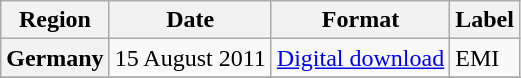<table class="wikitable plainrowheaders">
<tr>
<th scope="col">Region</th>
<th scope="col">Date</th>
<th scope="col">Format</th>
<th scope="col">Label</th>
</tr>
<tr>
<th scope="row">Germany</th>
<td>15 August 2011</td>
<td><a href='#'>Digital download</a></td>
<td>EMI</td>
</tr>
<tr>
</tr>
</table>
